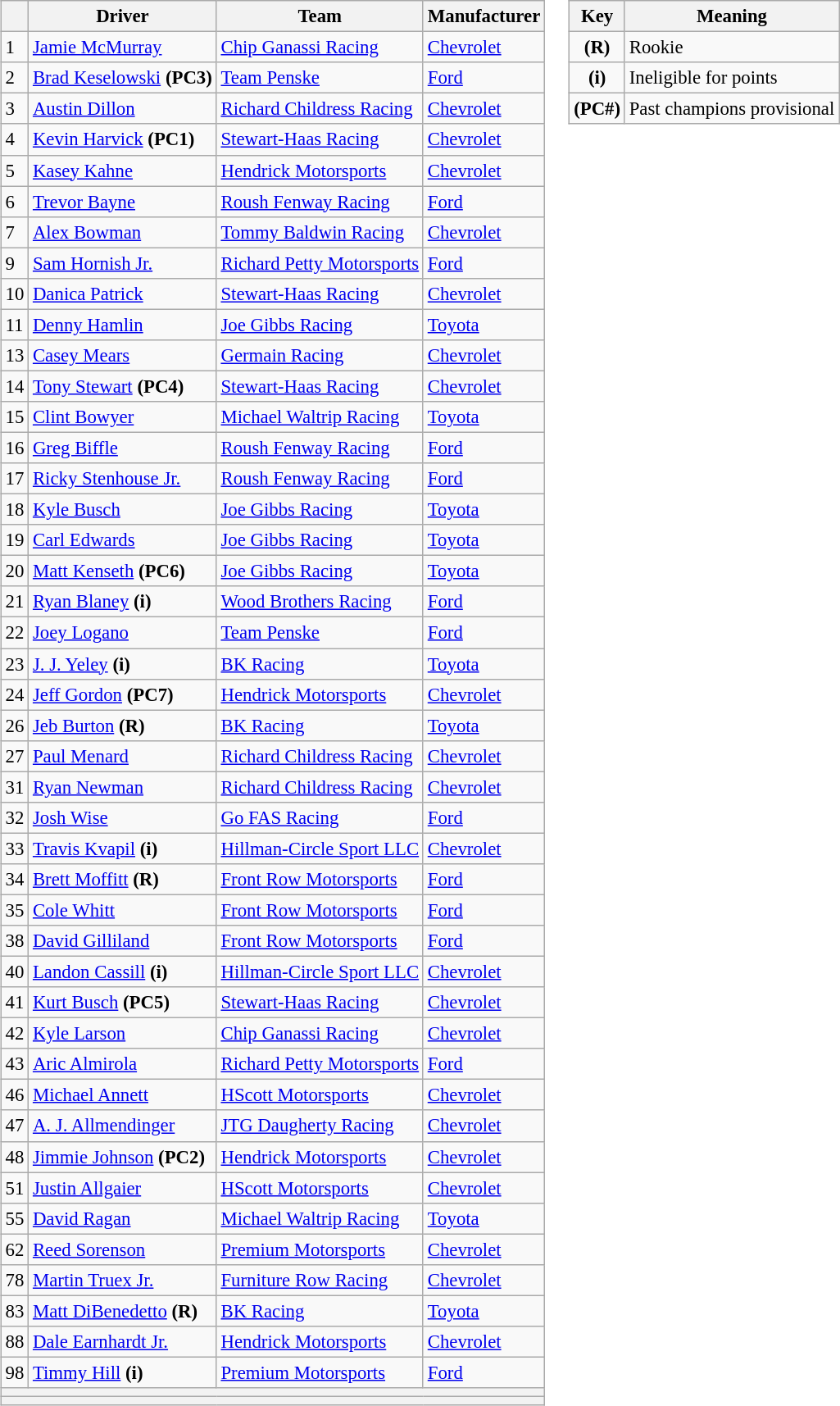<table>
<tr>
<td><br><table class="wikitable" style="font-size:95%">
<tr>
<th></th>
<th>Driver</th>
<th>Team</th>
<th>Manufacturer</th>
</tr>
<tr>
<td>1</td>
<td><a href='#'>Jamie McMurray</a></td>
<td><a href='#'>Chip Ganassi Racing</a></td>
<td><a href='#'>Chevrolet</a></td>
</tr>
<tr>
<td>2</td>
<td><a href='#'>Brad Keselowski</a> <strong>(PC3)</strong></td>
<td><a href='#'>Team Penske</a></td>
<td><a href='#'>Ford</a></td>
</tr>
<tr>
<td>3</td>
<td><a href='#'>Austin Dillon</a></td>
<td><a href='#'>Richard Childress Racing</a></td>
<td><a href='#'>Chevrolet</a></td>
</tr>
<tr>
<td>4</td>
<td><a href='#'>Kevin Harvick</a> <strong>(PC1)</strong></td>
<td><a href='#'>Stewart-Haas Racing</a></td>
<td><a href='#'>Chevrolet</a></td>
</tr>
<tr>
<td>5</td>
<td><a href='#'>Kasey Kahne</a></td>
<td><a href='#'>Hendrick Motorsports</a></td>
<td><a href='#'>Chevrolet</a></td>
</tr>
<tr>
<td>6</td>
<td><a href='#'>Trevor Bayne</a></td>
<td><a href='#'>Roush Fenway Racing</a></td>
<td><a href='#'>Ford</a></td>
</tr>
<tr>
<td>7</td>
<td><a href='#'>Alex Bowman</a></td>
<td><a href='#'>Tommy Baldwin Racing</a></td>
<td><a href='#'>Chevrolet</a></td>
</tr>
<tr>
<td>9</td>
<td><a href='#'>Sam Hornish Jr.</a></td>
<td><a href='#'>Richard Petty Motorsports</a></td>
<td><a href='#'>Ford</a></td>
</tr>
<tr>
<td>10</td>
<td><a href='#'>Danica Patrick</a></td>
<td><a href='#'>Stewart-Haas Racing</a></td>
<td><a href='#'>Chevrolet</a></td>
</tr>
<tr>
<td>11</td>
<td><a href='#'>Denny Hamlin</a></td>
<td><a href='#'>Joe Gibbs Racing</a></td>
<td><a href='#'>Toyota</a></td>
</tr>
<tr>
<td>13</td>
<td><a href='#'>Casey Mears</a></td>
<td><a href='#'>Germain Racing</a></td>
<td><a href='#'>Chevrolet</a></td>
</tr>
<tr>
<td>14</td>
<td><a href='#'>Tony Stewart</a> <strong>(PC4)</strong></td>
<td><a href='#'>Stewart-Haas Racing</a></td>
<td><a href='#'>Chevrolet</a></td>
</tr>
<tr>
<td>15</td>
<td><a href='#'>Clint Bowyer</a></td>
<td><a href='#'>Michael Waltrip Racing</a></td>
<td><a href='#'>Toyota</a></td>
</tr>
<tr>
<td>16</td>
<td><a href='#'>Greg Biffle</a></td>
<td><a href='#'>Roush Fenway Racing</a></td>
<td><a href='#'>Ford</a></td>
</tr>
<tr>
<td>17</td>
<td><a href='#'>Ricky Stenhouse Jr.</a></td>
<td><a href='#'>Roush Fenway Racing</a></td>
<td><a href='#'>Ford</a></td>
</tr>
<tr>
<td>18</td>
<td><a href='#'>Kyle Busch</a></td>
<td><a href='#'>Joe Gibbs Racing</a></td>
<td><a href='#'>Toyota</a></td>
</tr>
<tr>
<td>19</td>
<td><a href='#'>Carl Edwards</a></td>
<td><a href='#'>Joe Gibbs Racing</a></td>
<td><a href='#'>Toyota</a></td>
</tr>
<tr>
<td>20</td>
<td><a href='#'>Matt Kenseth</a> <strong>(PC6)</strong></td>
<td><a href='#'>Joe Gibbs Racing</a></td>
<td><a href='#'>Toyota</a></td>
</tr>
<tr>
<td>21</td>
<td><a href='#'>Ryan Blaney</a> <strong>(i)</strong></td>
<td><a href='#'>Wood Brothers Racing</a></td>
<td><a href='#'>Ford</a></td>
</tr>
<tr>
<td>22</td>
<td><a href='#'>Joey Logano</a></td>
<td><a href='#'>Team Penske</a></td>
<td><a href='#'>Ford</a></td>
</tr>
<tr>
<td>23</td>
<td><a href='#'>J. J. Yeley</a> <strong>(i)</strong></td>
<td><a href='#'>BK Racing</a></td>
<td><a href='#'>Toyota</a></td>
</tr>
<tr>
<td>24</td>
<td><a href='#'>Jeff Gordon</a> <strong>(PC7)</strong></td>
<td><a href='#'>Hendrick Motorsports</a></td>
<td><a href='#'>Chevrolet</a></td>
</tr>
<tr>
<td>26</td>
<td><a href='#'>Jeb Burton</a> <strong>(R)</strong></td>
<td><a href='#'>BK Racing</a></td>
<td><a href='#'>Toyota</a></td>
</tr>
<tr>
<td>27</td>
<td><a href='#'>Paul Menard</a></td>
<td><a href='#'>Richard Childress Racing</a></td>
<td><a href='#'>Chevrolet</a></td>
</tr>
<tr>
<td>31</td>
<td><a href='#'>Ryan Newman</a></td>
<td><a href='#'>Richard Childress Racing</a></td>
<td><a href='#'>Chevrolet</a></td>
</tr>
<tr>
<td>32</td>
<td><a href='#'>Josh Wise</a></td>
<td><a href='#'>Go FAS Racing</a></td>
<td><a href='#'>Ford</a></td>
</tr>
<tr>
<td>33</td>
<td><a href='#'>Travis Kvapil</a> <strong>(i)</strong></td>
<td><a href='#'>Hillman-Circle Sport LLC</a></td>
<td><a href='#'>Chevrolet</a></td>
</tr>
<tr>
<td>34</td>
<td><a href='#'>Brett Moffitt</a> <strong>(R)</strong></td>
<td><a href='#'>Front Row Motorsports</a></td>
<td><a href='#'>Ford</a></td>
</tr>
<tr>
<td>35</td>
<td><a href='#'>Cole Whitt</a></td>
<td><a href='#'>Front Row Motorsports</a></td>
<td><a href='#'>Ford</a></td>
</tr>
<tr>
<td>38</td>
<td><a href='#'>David Gilliland</a></td>
<td><a href='#'>Front Row Motorsports</a></td>
<td><a href='#'>Ford</a></td>
</tr>
<tr>
<td>40</td>
<td><a href='#'>Landon Cassill</a> <strong>(i)</strong></td>
<td><a href='#'>Hillman-Circle Sport LLC</a></td>
<td><a href='#'>Chevrolet</a></td>
</tr>
<tr>
<td>41</td>
<td><a href='#'>Kurt Busch</a> <strong>(PC5)</strong></td>
<td><a href='#'>Stewart-Haas Racing</a></td>
<td><a href='#'>Chevrolet</a></td>
</tr>
<tr>
<td>42</td>
<td><a href='#'>Kyle Larson</a></td>
<td><a href='#'>Chip Ganassi Racing</a></td>
<td><a href='#'>Chevrolet</a></td>
</tr>
<tr>
<td>43</td>
<td><a href='#'>Aric Almirola</a></td>
<td><a href='#'>Richard Petty Motorsports</a></td>
<td><a href='#'>Ford</a></td>
</tr>
<tr>
<td>46</td>
<td><a href='#'>Michael Annett</a></td>
<td><a href='#'>HScott Motorsports</a></td>
<td><a href='#'>Chevrolet</a></td>
</tr>
<tr>
<td>47</td>
<td><a href='#'>A. J. Allmendinger</a></td>
<td><a href='#'>JTG Daugherty Racing</a></td>
<td><a href='#'>Chevrolet</a></td>
</tr>
<tr>
<td>48</td>
<td><a href='#'>Jimmie Johnson</a> <strong>(PC2)</strong></td>
<td><a href='#'>Hendrick Motorsports</a></td>
<td><a href='#'>Chevrolet</a></td>
</tr>
<tr>
<td>51</td>
<td><a href='#'>Justin Allgaier</a></td>
<td><a href='#'>HScott Motorsports</a></td>
<td><a href='#'>Chevrolet</a></td>
</tr>
<tr>
<td>55</td>
<td><a href='#'>David Ragan</a></td>
<td><a href='#'>Michael Waltrip Racing</a></td>
<td><a href='#'>Toyota</a></td>
</tr>
<tr>
<td>62</td>
<td><a href='#'>Reed Sorenson</a></td>
<td><a href='#'>Premium Motorsports</a></td>
<td><a href='#'>Chevrolet</a></td>
</tr>
<tr>
<td>78</td>
<td><a href='#'>Martin Truex Jr.</a></td>
<td><a href='#'>Furniture Row Racing</a></td>
<td><a href='#'>Chevrolet</a></td>
</tr>
<tr>
<td>83</td>
<td><a href='#'>Matt DiBenedetto</a> <strong>(R)</strong></td>
<td><a href='#'>BK Racing</a></td>
<td><a href='#'>Toyota</a></td>
</tr>
<tr>
<td>88</td>
<td><a href='#'>Dale Earnhardt Jr.</a></td>
<td><a href='#'>Hendrick Motorsports</a></td>
<td><a href='#'>Chevrolet</a></td>
</tr>
<tr>
<td>98</td>
<td><a href='#'>Timmy Hill</a> <strong>(i)</strong></td>
<td><a href='#'>Premium Motorsports</a></td>
<td><a href='#'>Ford</a></td>
</tr>
<tr>
<th colspan="4"></th>
</tr>
<tr>
<th colspan="4"></th>
</tr>
</table>
</td>
<td valign="top"><br><table align="right" class="wikitable" style="font-size: 95%;">
<tr>
<th>Key</th>
<th>Meaning</th>
</tr>
<tr>
<td align="center"><strong>(R)</strong></td>
<td>Rookie</td>
</tr>
<tr>
<td align="center"><strong>(i)</strong></td>
<td>Ineligible for points</td>
</tr>
<tr>
<td align="center"><strong>(PC#)</strong></td>
<td>Past champions provisional</td>
</tr>
</table>
</td>
</tr>
</table>
